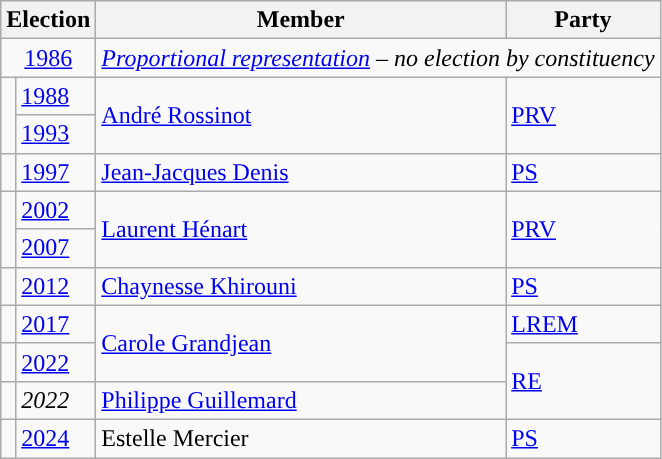<table class="wikitable">
<tr>
<th colspan="2">Election</th>
<th>Member</th>
<th>Party</th>
</tr>
<tr>
<td colspan="2" align="center"><a href='#'>1986</a></td>
<td colspan="2"><em><a href='#'>Proportional representation</a> – no election by constituency</em></td>
</tr>
<tr>
<td rowspan="2" style="background-color: "></td>
<td><a href='#'>1988</a></td>
<td rowspan="2"><a href='#'>André Rossinot</a></td>
<td rowspan="2"><a href='#'>PRV</a></td>
</tr>
<tr>
<td><a href='#'>1993</a></td>
</tr>
<tr>
<td style="color:inherit;background-color: "></td>
<td><a href='#'>1997</a></td>
<td><a href='#'>Jean-Jacques Denis</a></td>
<td><a href='#'>PS</a></td>
</tr>
<tr>
<td rowspan="2" style="background-color: "></td>
<td><a href='#'>2002</a></td>
<td rowspan="2"><a href='#'>Laurent Hénart</a></td>
<td rowspan="2"><a href='#'>PRV</a></td>
</tr>
<tr>
<td><a href='#'>2007</a></td>
</tr>
<tr>
<td style="color:inherit;background-color: "></td>
<td><a href='#'>2012</a></td>
<td><a href='#'>Chaynesse Khirouni</a></td>
<td><a href='#'>PS</a></td>
</tr>
<tr>
<td style="color:inherit;background-color: "></td>
<td><a href='#'>2017</a></td>
<td rowspan="2"><a href='#'>Carole Grandjean</a></td>
<td><a href='#'>LREM</a></td>
</tr>
<tr>
<td style="color:inherit;background-color: "></td>
<td><a href='#'>2022</a></td>
<td rowspan="2"><a href='#'>RE</a></td>
</tr>
<tr>
<td style="color:inherit;background-color: "></td>
<td><em>2022</em></td>
<td><a href='#'>Philippe Guillemard</a></td>
</tr>
<tr>
<td style="color:inherit;background-color: "></td>
<td><a href='#'>2024</a></td>
<td>Estelle Mercier</td>
<td><a href='#'>PS</a></td>
</tr>
</table>
